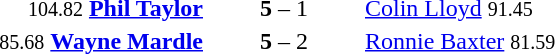<table style="text-align:center">
<tr>
<th width=223></th>
<th width=100></th>
<th width=223></th>
</tr>
<tr>
<td align=right><small>104.82</small> <strong><a href='#'>Phil Taylor</a></strong> </td>
<td><strong>5</strong> – 1</td>
<td align=left> <a href='#'>Colin Lloyd</a> <small>91.45</small></td>
</tr>
<tr>
<td align=right><small>85.68</small> <strong><a href='#'>Wayne Mardle</a></strong> </td>
<td><strong>5</strong> – 2</td>
<td align=left> <a href='#'>Ronnie Baxter</a> <small>81.59</small></td>
</tr>
</table>
